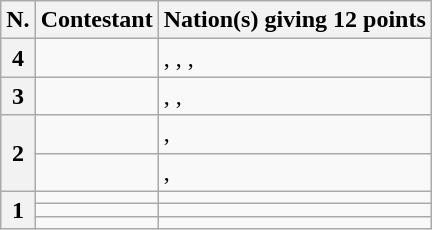<table class="wikitable plainrowheaders">
<tr>
<th scope="col">N.</th>
<th scope="col">Contestant</th>
<th scope="col">Nation(s) giving 12 points</th>
</tr>
<tr>
<th scope="row">4</th>
<td><strong></strong></td>
<td>, , , </td>
</tr>
<tr>
<th scope="row">3</th>
<td></td>
<td>, , </td>
</tr>
<tr>
<th scope="row" rowspan="2">2</th>
<td></td>
<td>, </td>
</tr>
<tr>
<td></td>
<td>, </td>
</tr>
<tr>
<th scope="row" rowspan="3">1</th>
<td></td>
<td></td>
</tr>
<tr>
<td></td>
<td></td>
</tr>
<tr>
<td></td>
<td></td>
</tr>
</table>
